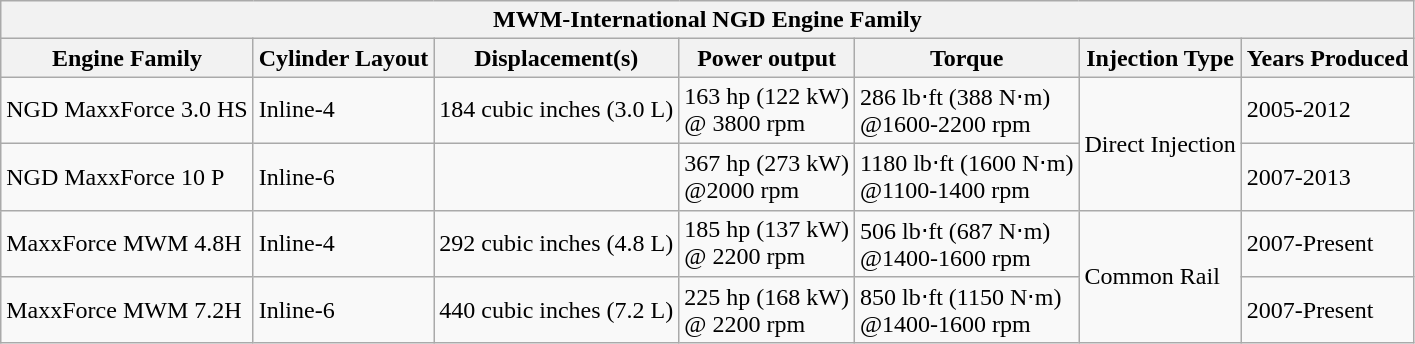<table class="wikitable">
<tr>
<th colspan="7">MWM-International NGD Engine Family</th>
</tr>
<tr>
<th>Engine Family</th>
<th>Cylinder Layout</th>
<th>Displacement(s)</th>
<th>Power output</th>
<th>Torque</th>
<th>Injection Type</th>
<th>Years Produced</th>
</tr>
<tr>
<td>NGD MaxxForce 3.0 HS</td>
<td>Inline-4</td>
<td>184 cubic inches (3.0 L)</td>
<td>163 hp (122 kW)<br>@ 3800 rpm</td>
<td>286 lb⋅ft (388 N⋅m)<br>@1600-2200 rpm</td>
<td rowspan="2">Direct Injection</td>
<td>2005-2012</td>
</tr>
<tr>
<td>NGD MaxxForce 10 P</td>
<td>Inline-6</td>
<td></td>
<td>367 hp (273 kW)<br>@2000 rpm</td>
<td>1180 lb⋅ft (1600 N⋅m)<br>@1100-1400 rpm</td>
<td>2007-2013</td>
</tr>
<tr>
<td>MaxxForce MWM 4.8H</td>
<td>Inline-4</td>
<td>292 cubic inches (4.8 L)</td>
<td>185 hp (137 kW)<br>@ 2200 rpm</td>
<td>506 lb⋅ft (687 N⋅m)<br>@1400-1600 rpm</td>
<td rowspan="2">Common Rail</td>
<td>2007-Present</td>
</tr>
<tr>
<td>MaxxForce MWM 7.2H</td>
<td>Inline-6</td>
<td>440 cubic inches (7.2 L)</td>
<td>225 hp (168 kW)<br>@ 2200 rpm</td>
<td>850 lb⋅ft (1150 N⋅m)<br>@1400-1600 rpm</td>
<td rowspan="2">2007-Present</td>
</tr>
</table>
